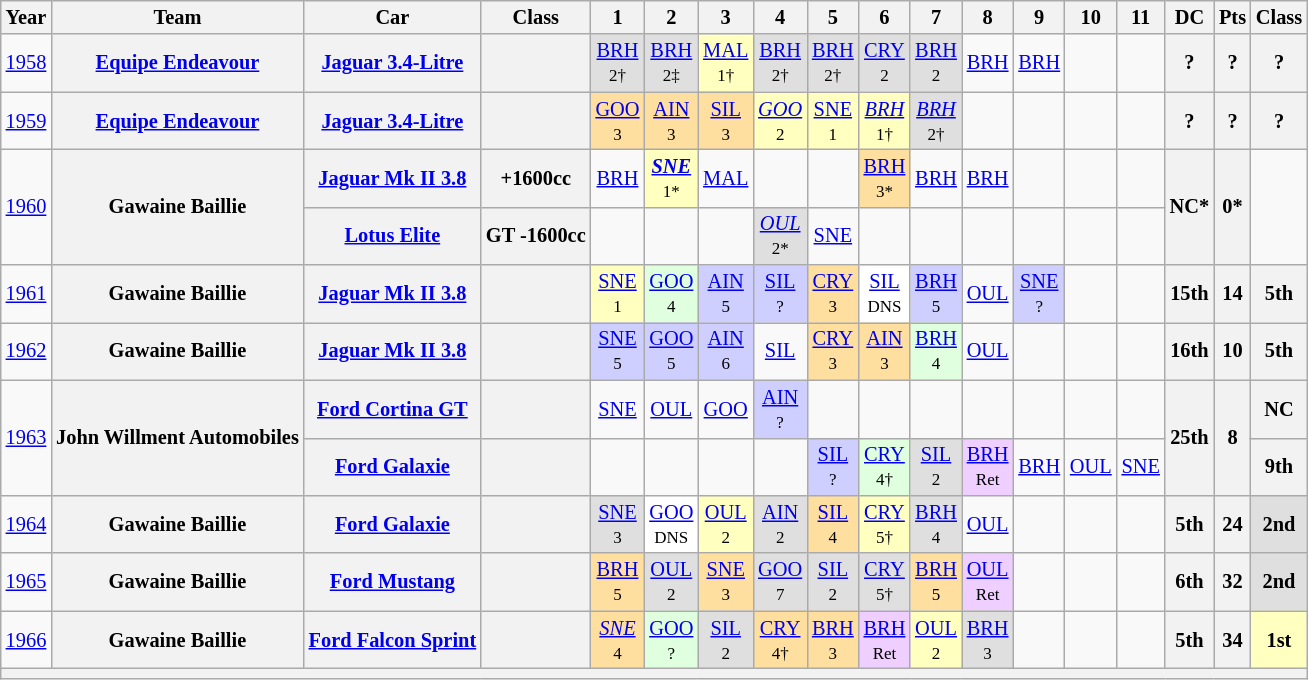<table class="wikitable" style="text-align:center; font-size:85%">
<tr>
<th>Year</th>
<th>Team</th>
<th>Car</th>
<th>Class</th>
<th>1</th>
<th>2</th>
<th>3</th>
<th>4</th>
<th>5</th>
<th>6</th>
<th>7</th>
<th>8</th>
<th>9</th>
<th>10</th>
<th>11</th>
<th>DC</th>
<th>Pts</th>
<th>Class</th>
</tr>
<tr>
<td><a href='#'>1958</a></td>
<th><a href='#'>Equipe Endeavour</a></th>
<th><a href='#'>Jaguar 3.4-Litre</a></th>
<th><span></span></th>
<td style="background:#DFDFDF;"><a href='#'>BRH</a><br><small>2†</small></td>
<td style="background:#DFDFDF;"><a href='#'>BRH</a><br><small>2‡</small></td>
<td style="background:#FFFFBF;"><a href='#'>MAL</a><br><small>1†</small></td>
<td style="background:#DFDFDF;"><a href='#'>BRH</a><br><small>2†</small></td>
<td style="background:#DFDFDF;"><a href='#'>BRH</a><br><small>2†</small></td>
<td style="background:#DFDFDF;"><a href='#'>CRY</a><br><small>2</small></td>
<td style="background:#DFDFDF;"><a href='#'>BRH</a><br><small>2</small></td>
<td><a href='#'>BRH</a></td>
<td><a href='#'>BRH</a></td>
<td></td>
<td></td>
<th>?</th>
<th>?</th>
<th>?</th>
</tr>
<tr>
<td><a href='#'>1959</a></td>
<th><a href='#'>Equipe Endeavour</a></th>
<th><a href='#'>Jaguar 3.4-Litre</a></th>
<th><span></span></th>
<td style="background:#FFDF9F;"><a href='#'>GOO</a><br><small>3</small></td>
<td style="background:#FFDF9F;"><a href='#'>AIN</a><br><small>3</small></td>
<td style="background:#FFDF9F;"><a href='#'>SIL</a><br><small>3</small></td>
<td style="background:#FFFFBF;"><em><a href='#'>GOO</a></em><br><small>2</small></td>
<td style="background:#FFFFBF;"><a href='#'>SNE</a><br><small>1</small></td>
<td style="background:#FFFFBF;"><em><a href='#'>BRH</a></em><br><small>1†</small></td>
<td style="background:#DFDFDF;"><em><a href='#'>BRH</a></em><br><small>2†</small></td>
<td></td>
<td></td>
<td></td>
<td></td>
<th>?</th>
<th>?</th>
<th>?</th>
</tr>
<tr>
<td rowspan=2><a href='#'>1960</a></td>
<th rowspan=2>Gawaine Baillie</th>
<th><a href='#'>Jaguar Mk II 3.8</a></th>
<th><span>+1600cc</span></th>
<td><a href='#'>BRH</a></td>
<td style="background:#FFFFBF;"><strong><em><a href='#'>SNE</a></em></strong><br><small>1*</small></td>
<td><a href='#'>MAL</a></td>
<td></td>
<td></td>
<td style="background:#FFDF9F;"><a href='#'>BRH</a><br><small>3*</small></td>
<td><a href='#'>BRH</a></td>
<td><a href='#'>BRH</a></td>
<td></td>
<td></td>
<td></td>
<th rowspan=2>NC*</th>
<th rowspan=2>0*</th>
<td rowspan=2></td>
</tr>
<tr>
<th><a href='#'>Lotus Elite</a></th>
<th><span>GT -1600cc</span></th>
<td></td>
<td></td>
<td></td>
<td style="background:#DFDFDF;"><em><a href='#'>OUL</a></em><br><small>2*</small></td>
<td><a href='#'>SNE</a></td>
<td></td>
<td></td>
<td></td>
<td></td>
<td></td>
<td></td>
</tr>
<tr>
<td><a href='#'>1961</a></td>
<th>Gawaine Baillie</th>
<th><a href='#'>Jaguar Mk II 3.8</a></th>
<th><span></span></th>
<td style="background:#FFFFBF;"><a href='#'>SNE</a><br><small>1</small></td>
<td style="background:#DFFFDF;"><a href='#'>GOO</a><br><small>4</small></td>
<td style="background:#CFCFFF;"><a href='#'>AIN</a><br><small>5</small></td>
<td style="background:#CFCFFF;"><a href='#'>SIL</a><br><small>?</small></td>
<td style="background:#FFDF9F;"><a href='#'>CRY</a><br><small>3</small></td>
<td style="background:#FFFFFF;"><a href='#'>SIL</a><br><small>DNS</small></td>
<td style="background:#CFCFFF;"><a href='#'>BRH</a><br><small>5</small></td>
<td><a href='#'>OUL</a></td>
<td style="background:#CFCFFF;"><a href='#'>SNE</a><br><small>?</small></td>
<td></td>
<td></td>
<th>15th</th>
<th>14</th>
<th>5th</th>
</tr>
<tr>
<td><a href='#'>1962</a></td>
<th>Gawaine Baillie</th>
<th><a href='#'>Jaguar Mk II 3.8</a></th>
<th><span></span></th>
<td style="background:#CFCFFF;"><a href='#'>SNE</a><br><small>5</small></td>
<td style="background:#CFCFFF;"><a href='#'>GOO</a><br><small>5</small></td>
<td style="background:#CFCFFF;"><a href='#'>AIN</a><br><small>6</small></td>
<td><a href='#'>SIL</a></td>
<td style="background:#FFDF9F;"><a href='#'>CRY</a><br><small>3</small></td>
<td style="background:#FFDF9F;"><a href='#'>AIN</a><br><small>3</small></td>
<td style="background:#DFFFDF;"><a href='#'>BRH</a><br><small>4</small></td>
<td><a href='#'>OUL</a></td>
<td></td>
<td></td>
<td></td>
<th>16th</th>
<th>10</th>
<th>5th</th>
</tr>
<tr>
<td rowspan=2><a href='#'>1963</a></td>
<th rowspan=2>John Willment Automobiles</th>
<th><a href='#'>Ford Cortina GT</a></th>
<th><span></span></th>
<td><a href='#'>SNE</a></td>
<td><a href='#'>OUL</a></td>
<td><a href='#'>GOO</a></td>
<td style="background:#CFCFFF;"><a href='#'>AIN</a><br><small>?</small></td>
<td></td>
<td></td>
<td></td>
<td></td>
<td></td>
<td></td>
<td></td>
<th rowspan=2>25th</th>
<th rowspan=2>8</th>
<th>NC</th>
</tr>
<tr>
<th><a href='#'>Ford Galaxie</a></th>
<th><span></span></th>
<td></td>
<td></td>
<td></td>
<td></td>
<td style="background:#CFCFFF;"><a href='#'>SIL</a><br><small>?</small></td>
<td style="background:#DFFFDF;"><a href='#'>CRY</a><br><small>4†</small></td>
<td style="background:#DFDFDF;"><a href='#'>SIL</a><br><small>2</small></td>
<td style="background:#EFCFFF;"><a href='#'>BRH</a><br><small>Ret</small></td>
<td><a href='#'>BRH</a></td>
<td><a href='#'>OUL</a></td>
<td><a href='#'>SNE</a></td>
<th>9th</th>
</tr>
<tr>
<td><a href='#'>1964</a></td>
<th>Gawaine Baillie</th>
<th><a href='#'>Ford Galaxie</a></th>
<th><span></span></th>
<td style="background:#DFDFDF;"><a href='#'>SNE</a><br><small>3</small></td>
<td style="background:#FFFFFF;"><a href='#'>GOO</a><br><small>DNS</small></td>
<td style="background:#FFFFBF;"><a href='#'>OUL</a><br><small>2</small></td>
<td style="background:#DFDFDF;"><a href='#'>AIN</a><br><small>2</small></td>
<td style="background:#FFDF9F;"><a href='#'>SIL</a><br><small>4</small></td>
<td style="background:#FFFFBF;"><a href='#'>CRY</a><br><small>5†</small></td>
<td style="background:#DFDFDF;"><a href='#'>BRH</a><br><small>4</small></td>
<td><a href='#'>OUL</a></td>
<td></td>
<td></td>
<td></td>
<th>5th</th>
<th>24</th>
<td style="background:#DFDFDF;"><strong>2nd</strong></td>
</tr>
<tr>
<td><a href='#'>1965</a></td>
<th>Gawaine Baillie</th>
<th><a href='#'>Ford Mustang</a></th>
<th><span></span></th>
<td style="background:#FFDF9F;"><a href='#'>BRH</a><br><small>5</small></td>
<td style="background:#DFDFDF;"><a href='#'>OUL</a><br><small>2</small></td>
<td style="background:#FFDF9F;"><a href='#'>SNE</a><br><small>3</small></td>
<td style="background:#DFDFDF;"><a href='#'>GOO</a><br><small>7</small></td>
<td style="background:#DFDFDF;"><a href='#'>SIL</a><br><small>2</small></td>
<td style="background:#DFDFDF;"><a href='#'>CRY</a><br><small>5†</small></td>
<td style="background:#FFDF9F;"><a href='#'>BRH</a><br><small>5</small></td>
<td style="background:#EFCFFF;"><a href='#'>OUL</a><br><small>Ret</small></td>
<td></td>
<td></td>
<td></td>
<th>6th</th>
<th>32</th>
<td style="background:#DFDFDF;"><strong>2nd</strong></td>
</tr>
<tr>
<td><a href='#'>1966</a></td>
<th>Gawaine Baillie</th>
<th><a href='#'>Ford Falcon Sprint</a></th>
<th><span></span></th>
<td style="background:#FFDF9F;"><em><a href='#'>SNE</a></em><br><small>4</small></td>
<td style="background:#DFFFDF;"><a href='#'>GOO</a><br><small>?</small></td>
<td style="background:#DFDFDF;"><a href='#'>SIL</a><br><small>2</small></td>
<td style="background:#FFDF9F;"><a href='#'>CRY</a><br><small>4†</small></td>
<td style="background:#FFDF9F;"><a href='#'>BRH</a><br><small>3</small></td>
<td style="background:#EFCFFF;"><a href='#'>BRH</a><br><small>Ret</small></td>
<td style="background:#FFFFBF;"><a href='#'>OUL</a><br><small>2</small></td>
<td style="background:#DFDFDF;"><a href='#'>BRH</a><br><small>3</small></td>
<td></td>
<td></td>
<td></td>
<th>5th</th>
<th>34</th>
<td style="background:#FFFFBF;"><strong>1st</strong></td>
</tr>
<tr>
<th colspan="18"></th>
</tr>
</table>
